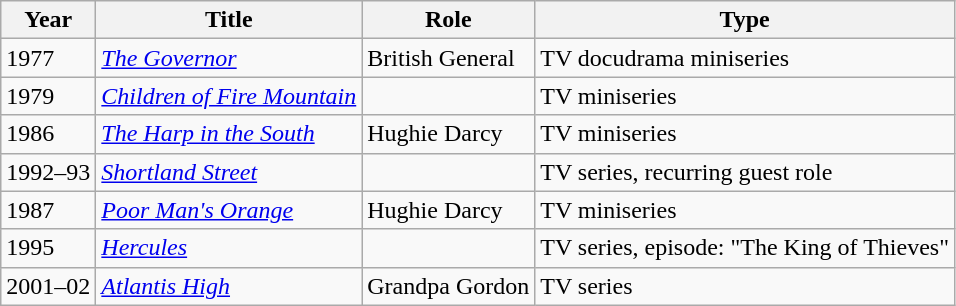<table class="wikitable plainrowheaders sortable">
<tr>
<th>Year</th>
<th>Title</th>
<th>Role</th>
<th>Type</th>
</tr>
<tr>
<td>1977</td>
<td><em><a href='#'>The Governor</a></em></td>
<td>British General</td>
<td>TV docudrama miniseries</td>
</tr>
<tr>
<td>1979</td>
<td><em><a href='#'>Children of Fire Mountain</a></em></td>
<td></td>
<td>TV miniseries</td>
</tr>
<tr>
<td>1986</td>
<td><em><a href='#'>The Harp in the South</a></em></td>
<td>Hughie Darcy</td>
<td>TV miniseries</td>
</tr>
<tr>
<td>1992–93</td>
<td><em><a href='#'>Shortland Street</a></em></td>
<td></td>
<td>TV series, recurring guest role</td>
</tr>
<tr>
<td>1987</td>
<td><em><a href='#'>Poor Man's Orange</a></em></td>
<td>Hughie Darcy</td>
<td>TV miniseries</td>
</tr>
<tr>
<td>1995</td>
<td><em><a href='#'>Hercules</a></em></td>
<td></td>
<td>TV series, episode: "The King of Thieves"</td>
</tr>
<tr>
<td>2001–02</td>
<td><em><a href='#'>Atlantis High</a></em></td>
<td>Grandpa Gordon</td>
<td>TV series</td>
</tr>
</table>
